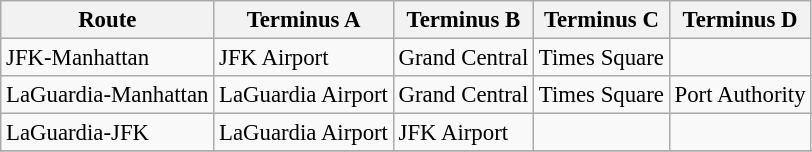<table class="wikitable" style="font-size: 95%;" |>
<tr>
<th>Route</th>
<th>Terminus A</th>
<th>Terminus B</th>
<th>Terminus C</th>
<th>Terminus D</th>
</tr>
<tr>
<td>JFK-Manhattan</td>
<td>JFK Airport</td>
<td>Grand Central</td>
<td>Times Square</td>
<td></td>
</tr>
<tr>
<td>LaGuardia-Manhattan</td>
<td>LaGuardia Airport</td>
<td>Grand Central</td>
<td>Times Square</td>
<td>Port Authority</td>
</tr>
<tr>
<td>LaGuardia-JFK</td>
<td>LaGuardia Airport</td>
<td>JFK Airport</td>
<td></td>
<td></td>
</tr>
<tr>
</tr>
</table>
